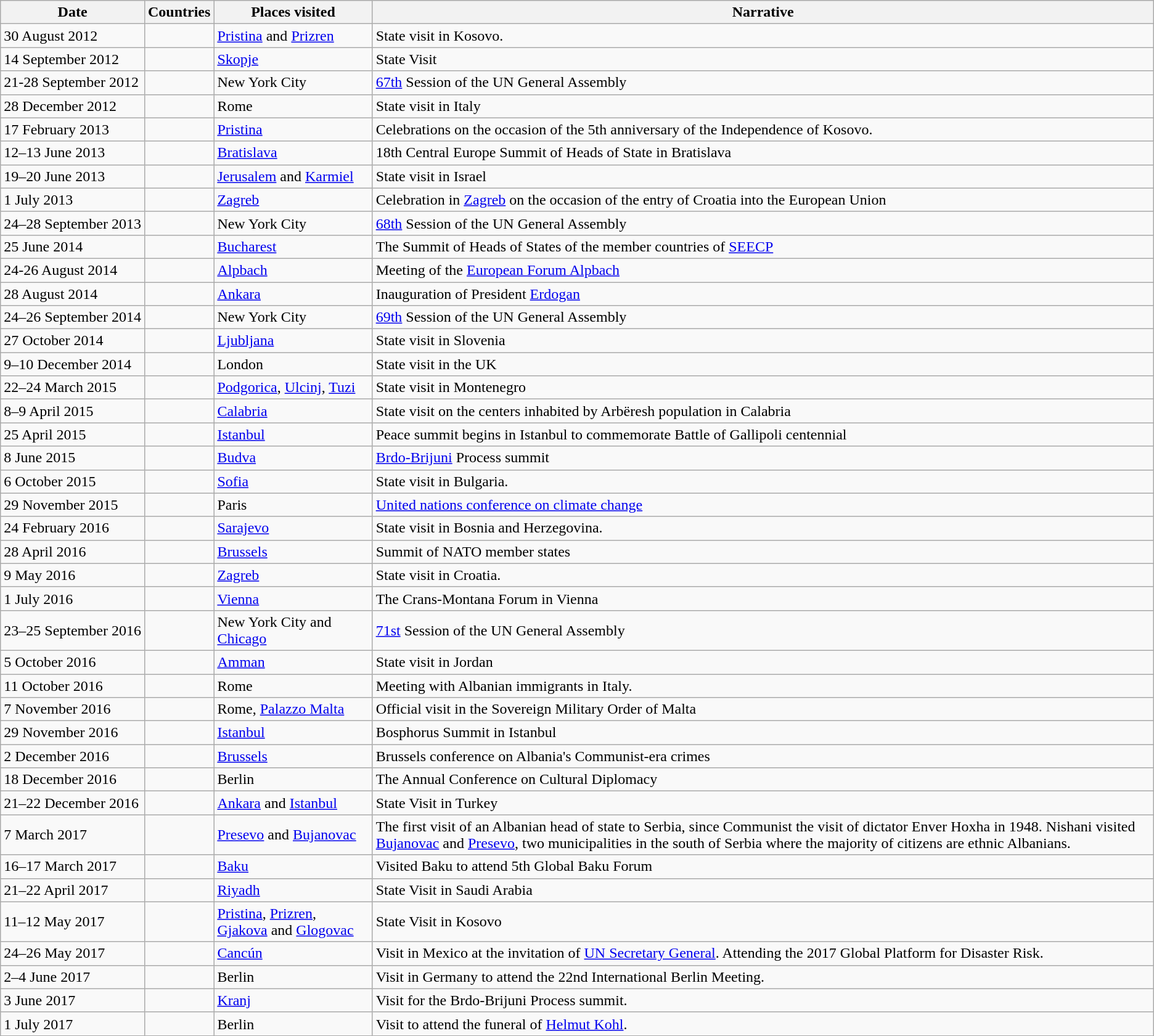<table class="wikitable" border="1">
<tr>
<th>Date</th>
<th>Countries</th>
<th>Places visited</th>
<th>Narrative</th>
</tr>
<tr>
<td nowrap>30 August 2012</td>
<td></td>
<td><a href='#'>Pristina</a> and <a href='#'>Prizren</a></td>
<td>State visit in Kosovo.</td>
</tr>
<tr>
<td nowrap>14 September 2012</td>
<td></td>
<td><a href='#'>Skopje</a></td>
<td>State Visit</td>
</tr>
<tr>
<td nowrap>21-28 September 2012</td>
<td></td>
<td>New York City</td>
<td><a href='#'>67th</a> Session of the UN General Assembly</td>
</tr>
<tr>
<td nowrap>28 December 2012</td>
<td></td>
<td>Rome</td>
<td>State visit in Italy</td>
</tr>
<tr>
<td nowrap>17 February 2013</td>
<td></td>
<td><a href='#'>Pristina</a></td>
<td>Celebrations on the occasion of the 5th anniversary of the Independence of Kosovo.</td>
</tr>
<tr>
<td nowrap>12–13 June 2013</td>
<td></td>
<td><a href='#'>Bratislava</a></td>
<td>18th Central Europe Summit of Heads of State in Bratislava</td>
</tr>
<tr>
<td>19–20 June 2013</td>
<td></td>
<td><a href='#'>Jerusalem</a> and <a href='#'>Karmiel</a></td>
<td>State visit in Israel</td>
</tr>
<tr>
<td>1 July 2013</td>
<td></td>
<td><a href='#'>Zagreb</a></td>
<td>Celebration in <a href='#'>Zagreb</a> on the occasion of the entry of Croatia into the European Union</td>
</tr>
<tr>
<td>24–28 September 2013</td>
<td></td>
<td>New York City</td>
<td><a href='#'>68th</a> Session of the UN General Assembly</td>
</tr>
<tr>
<td>25 June 2014</td>
<td></td>
<td><a href='#'>Bucharest</a></td>
<td>The Summit of Heads of States of the member countries of <a href='#'>SEECP</a></td>
</tr>
<tr>
<td>24-26 August 2014</td>
<td></td>
<td><a href='#'>Alpbach</a></td>
<td>Meeting of the <a href='#'>European Forum Alpbach</a></td>
</tr>
<tr>
<td>28 August 2014</td>
<td></td>
<td><a href='#'>Ankara</a></td>
<td>Inauguration of President <a href='#'>Erdogan</a></td>
</tr>
<tr>
<td nowrap>24–26 September 2014</td>
<td></td>
<td>New York City</td>
<td><a href='#'>69th</a> Session of the UN General Assembly</td>
</tr>
<tr>
<td nowrap>27 October 2014</td>
<td></td>
<td><a href='#'>Ljubljana</a></td>
<td>State visit in Slovenia</td>
</tr>
<tr>
<td nowrap>9–10 December 2014</td>
<td></td>
<td>London</td>
<td>State visit in the UK</td>
</tr>
<tr>
<td>22–24 March 2015</td>
<td></td>
<td><a href='#'>Podgorica</a>, <a href='#'>Ulcinj</a>, <a href='#'>Tuzi</a></td>
<td>State visit in Montenegro</td>
</tr>
<tr>
<td>8–9 April 2015</td>
<td></td>
<td><a href='#'>Calabria</a></td>
<td>State visit on the centers inhabited by Arbëresh population in Calabria</td>
</tr>
<tr>
<td>25 April 2015</td>
<td></td>
<td><a href='#'>Istanbul</a></td>
<td>Peace summit begins in Istanbul to commemorate Battle of Gallipoli centennial</td>
</tr>
<tr>
<td>8 June 2015</td>
<td></td>
<td><a href='#'>Budva</a></td>
<td><a href='#'>Brdo-Brijuni</a> Process summit</td>
</tr>
<tr>
<td>6 October 2015</td>
<td></td>
<td><a href='#'>Sofia</a></td>
<td>State visit in Bulgaria.</td>
</tr>
<tr>
<td>29 November 2015</td>
<td></td>
<td>Paris</td>
<td COP21><a href='#'>United nations conference on climate change</a></td>
</tr>
<tr>
<td>24 February 2016</td>
<td></td>
<td><a href='#'>Sarajevo</a></td>
<td>State visit in Bosnia and Herzegovina.</td>
</tr>
<tr>
<td>28 April 2016</td>
<td></td>
<td><a href='#'>Brussels</a></td>
<td>Summit of NATO member states</td>
</tr>
<tr>
<td>9 May 2016</td>
<td></td>
<td><a href='#'>Zagreb</a></td>
<td>State visit in Croatia.</td>
</tr>
<tr>
<td>1 July 2016</td>
<td></td>
<td><a href='#'>Vienna</a></td>
<td>The Crans-Montana Forum in Vienna</td>
</tr>
<tr>
<td>23–25 September 2016</td>
<td></td>
<td>New York City and <a href='#'>Chicago</a></td>
<td><a href='#'>71st</a> Session of the UN General Assembly</td>
</tr>
<tr>
<td>5 October 2016</td>
<td></td>
<td><a href='#'>Amman</a></td>
<td>State visit in Jordan</td>
</tr>
<tr>
<td>11 October 2016</td>
<td></td>
<td>Rome</td>
<td>Meeting with Albanian immigrants in Italy.</td>
</tr>
<tr>
<td>7 November 2016</td>
<td></td>
<td>Rome, <a href='#'>Palazzo Malta</a></td>
<td>Official visit in the Sovereign Military Order of Malta</td>
</tr>
<tr>
<td>29 November 2016</td>
<td></td>
<td><a href='#'>Istanbul</a></td>
<td>Bosphorus Summit in Istanbul</td>
</tr>
<tr>
<td>2 December 2016</td>
<td></td>
<td><a href='#'>Brussels</a></td>
<td>Brussels conference on Albania's Communist-era crimes</td>
</tr>
<tr>
<td>18 December 2016</td>
<td></td>
<td>Berlin</td>
<td>The Annual Conference on Cultural Diplomacy</td>
</tr>
<tr>
<td>21–22 December 2016</td>
<td></td>
<td><a href='#'>Ankara</a> and <a href='#'>Istanbul</a></td>
<td>State Visit in Turkey</td>
</tr>
<tr>
<td>7 March 2017</td>
<td></td>
<td><a href='#'>Presevo</a> and <a href='#'>Bujanovac</a></td>
<td>The first visit of an Albanian head of state to Serbia, since Communist the visit of dictator Enver Hoxha in 1948. Nishani visited <a href='#'>Bujanovac</a> and <a href='#'>Presevo</a>, two municipalities in the south of Serbia where the majority of citizens are ethnic Albanians.</td>
</tr>
<tr>
<td>16–17 March 2017</td>
<td></td>
<td><a href='#'>Baku</a></td>
<td>Visited Baku to attend 5th Global Baku Forum</td>
</tr>
<tr>
<td>21–22 April 2017</td>
<td></td>
<td><a href='#'>Riyadh</a></td>
<td>State Visit in Saudi Arabia</td>
</tr>
<tr>
<td>11–12 May 2017</td>
<td></td>
<td><a href='#'>Pristina</a>, <a href='#'>Prizren</a>, <a href='#'>Gjakova</a> and <a href='#'>Glogovac</a></td>
<td>State Visit in Kosovo</td>
</tr>
<tr>
<td>24–26 May 2017</td>
<td></td>
<td><a href='#'>Cancún</a></td>
<td>Visit in Mexico at the invitation of <a href='#'>UN Secretary General</a>. Attending the 2017 Global Platform for Disaster Risk.</td>
</tr>
<tr>
<td>2–4 June 2017</td>
<td></td>
<td>Berlin</td>
<td>Visit in Germany to attend the 22nd International Berlin Meeting.</td>
</tr>
<tr>
<td>3 June 2017</td>
<td></td>
<td><a href='#'>Kranj</a></td>
<td>Visit for the Brdo-Brijuni Process summit.</td>
</tr>
<tr>
<td>1 July 2017</td>
<td></td>
<td>Berlin</td>
<td>Visit to attend the funeral of <a href='#'>Helmut Kohl</a>.</td>
</tr>
</table>
